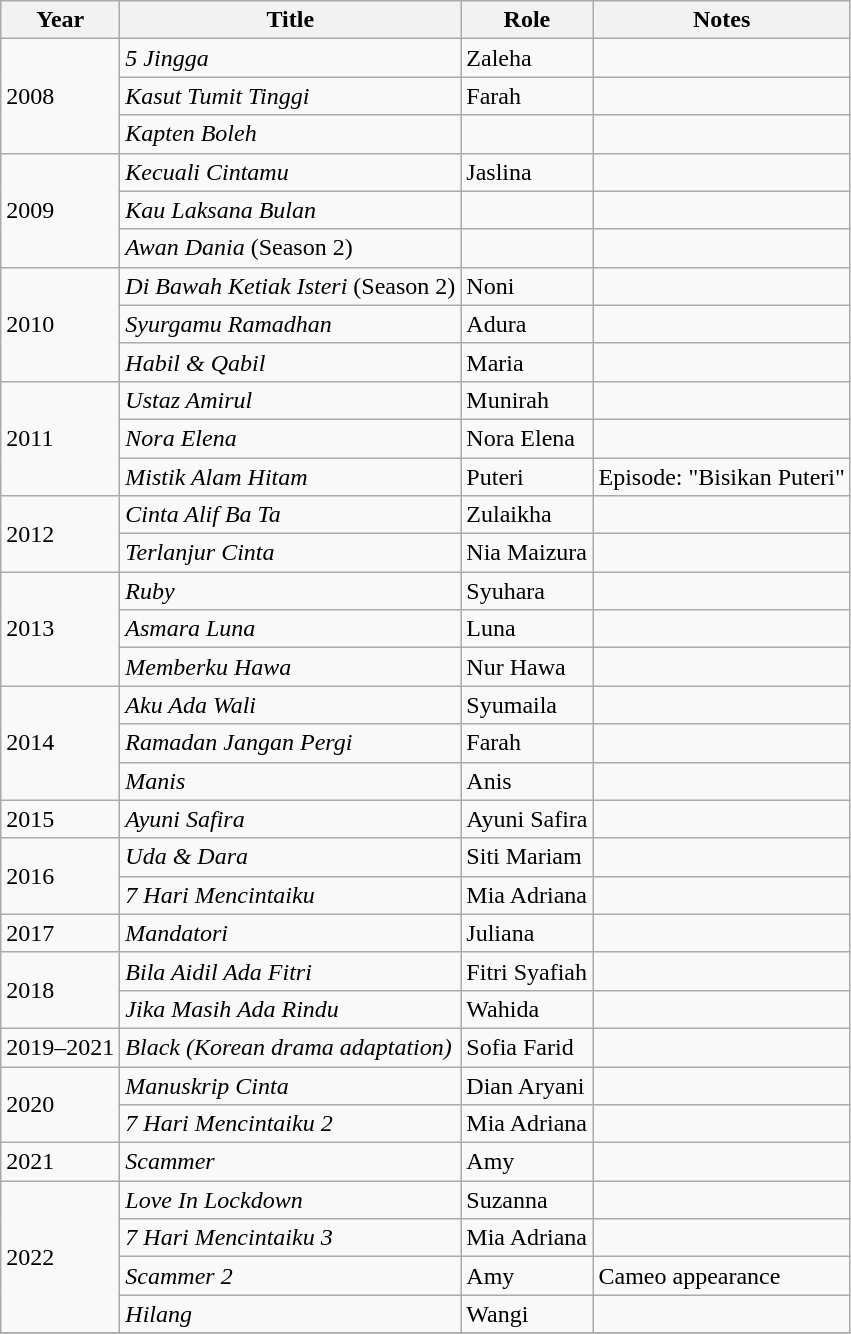<table class="wikitable">
<tr>
<th>Year</th>
<th>Title</th>
<th>Role</th>
<th>Notes</th>
</tr>
<tr>
<td rowspan="3">2008</td>
<td><em>5 Jingga</em></td>
<td>Zaleha</td>
<td></td>
</tr>
<tr>
<td><em>Kasut Tumit Tinggi</em></td>
<td>Farah</td>
<td></td>
</tr>
<tr>
<td><em>Kapten Boleh</em></td>
<td></td>
<td></td>
</tr>
<tr>
<td rowspan="3">2009</td>
<td><em>Kecuali Cintamu</em></td>
<td>Jaslina</td>
<td></td>
</tr>
<tr>
<td><em>Kau Laksana Bulan</em></td>
<td></td>
<td></td>
</tr>
<tr>
<td><em>Awan Dania</em> (Season 2)</td>
<td></td>
<td></td>
</tr>
<tr>
<td rowspan="3">2010</td>
<td><em>Di Bawah Ketiak Isteri</em> (Season 2)</td>
<td>Noni</td>
<td></td>
</tr>
<tr>
<td><em>Syurgamu Ramadhan</em></td>
<td>Adura</td>
<td></td>
</tr>
<tr>
<td><em>Habil & Qabil</em></td>
<td>Maria</td>
<td></td>
</tr>
<tr>
<td rowspan="3">2011</td>
<td><em>Ustaz Amirul</em></td>
<td>Munirah</td>
<td></td>
</tr>
<tr>
<td><em>Nora Elena</em></td>
<td>Nora Elena</td>
<td></td>
</tr>
<tr>
<td><em>Mistik Alam Hitam</em></td>
<td>Puteri</td>
<td>Episode: "Bisikan Puteri"</td>
</tr>
<tr>
<td rowspan="2">2012</td>
<td><em>Cinta Alif Ba Ta</em></td>
<td>Zulaikha</td>
<td></td>
</tr>
<tr>
<td><em>Terlanjur Cinta</em></td>
<td>Nia Maizura</td>
<td></td>
</tr>
<tr>
<td rowspan="3">2013</td>
<td><em>Ruby</em></td>
<td>Syuhara</td>
<td></td>
</tr>
<tr>
<td><em>Asmara Luna</em></td>
<td>Luna</td>
<td></td>
</tr>
<tr>
<td><em>Memberku Hawa</em></td>
<td>Nur Hawa</td>
<td></td>
</tr>
<tr>
<td rowspan="3">2014</td>
<td><em>Aku Ada Wali</em></td>
<td>Syumaila</td>
<td></td>
</tr>
<tr>
<td><em>Ramadan Jangan Pergi</em></td>
<td>Farah</td>
<td></td>
</tr>
<tr>
<td><em>Manis</em></td>
<td>Anis</td>
<td></td>
</tr>
<tr>
<td>2015</td>
<td><em>Ayuni Safira</em></td>
<td>Ayuni Safira</td>
<td></td>
</tr>
<tr>
<td rowspan="2">2016</td>
<td><em>Uda & Dara</em></td>
<td>Siti Mariam</td>
<td></td>
</tr>
<tr>
<td><em>7 Hari Mencintaiku</em></td>
<td>Mia Adriana</td>
<td></td>
</tr>
<tr>
<td>2017</td>
<td><em>Mandatori</em></td>
<td>Juliana</td>
<td></td>
</tr>
<tr>
<td rowspan="2">2018</td>
<td><em>Bila Aidil Ada Fitri</em></td>
<td>Fitri Syafiah</td>
<td></td>
</tr>
<tr>
<td><em>Jika Masih Ada Rindu</em></td>
<td>Wahida</td>
<td></td>
</tr>
<tr>
<td>2019–2021</td>
<td><em>Black (Korean drama adaptation)</em></td>
<td>Sofia Farid</td>
<td></td>
</tr>
<tr>
<td rowspan="2">2020</td>
<td><em>Manuskrip Cinta</em></td>
<td>Dian Aryani</td>
<td></td>
</tr>
<tr>
<td><em>7 Hari Mencintaiku 2</em></td>
<td>Mia Adriana</td>
<td></td>
</tr>
<tr>
<td>2021</td>
<td><em>Scammer</em></td>
<td>Amy</td>
<td></td>
</tr>
<tr>
<td rowspan="4">2022</td>
<td><em>Love In Lockdown</em></td>
<td>Suzanna</td>
<td></td>
</tr>
<tr>
<td><em>7 Hari Mencintaiku 3</em></td>
<td>Mia Adriana</td>
<td></td>
</tr>
<tr>
<td><em>Scammer 2</em></td>
<td>Amy</td>
<td>Cameo appearance</td>
</tr>
<tr>
<td><em>Hilang</em></td>
<td>Wangi</td>
<td></td>
</tr>
<tr>
</tr>
</table>
